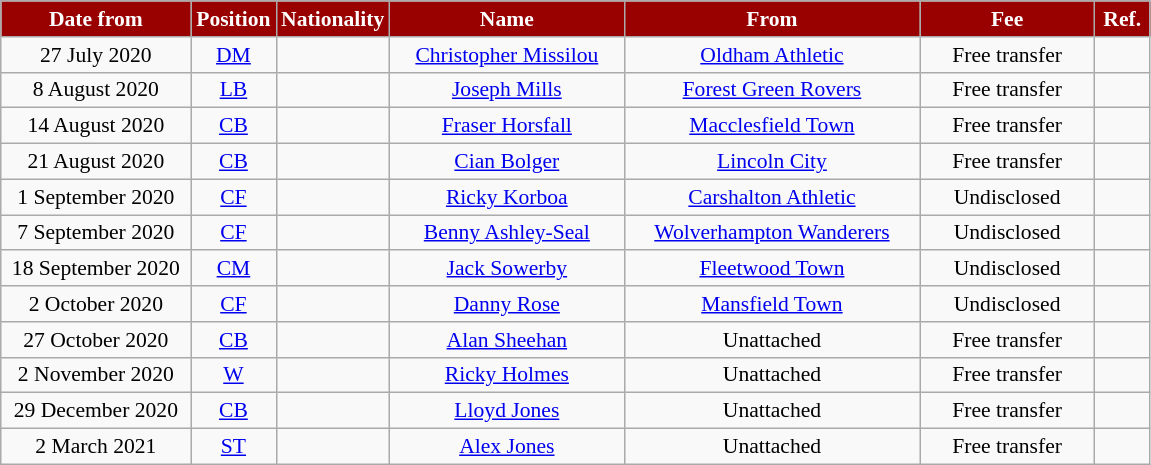<table class="wikitable"  style="text-align:center; font-size:90%; ">
<tr>
<th style="background:#990000; color:white; width:120px;">Date from</th>
<th style="background:#990000; color:white; width:50px;">Position</th>
<th style="background:#990000; color:white; width:50px;">Nationality</th>
<th style="background:#990000; color:white; width:150px;">Name</th>
<th style="background:#990000; color:white; width:190px;">From</th>
<th style="background:#990000; color:white; width:110px;">Fee</th>
<th style="background:#990000; color:white; width:30px;">Ref.</th>
</tr>
<tr>
<td>27 July 2020</td>
<td><a href='#'>DM</a></td>
<td></td>
<td><a href='#'>Christopher Missilou</a></td>
<td> <a href='#'>Oldham Athletic</a></td>
<td>Free transfer</td>
<td></td>
</tr>
<tr>
<td>8 August 2020</td>
<td><a href='#'>LB</a></td>
<td></td>
<td><a href='#'>Joseph Mills</a></td>
<td> <a href='#'>Forest Green Rovers</a></td>
<td>Free transfer</td>
<td></td>
</tr>
<tr>
<td>14 August 2020</td>
<td><a href='#'>CB</a></td>
<td></td>
<td><a href='#'>Fraser Horsfall</a></td>
<td> <a href='#'>Macclesfield Town</a></td>
<td>Free transfer</td>
<td></td>
</tr>
<tr>
<td>21 August 2020</td>
<td><a href='#'>CB</a></td>
<td></td>
<td><a href='#'>Cian Bolger</a></td>
<td> <a href='#'>Lincoln City</a></td>
<td>Free transfer</td>
<td></td>
</tr>
<tr>
<td>1 September 2020</td>
<td><a href='#'>CF</a></td>
<td></td>
<td><a href='#'>Ricky Korboa</a></td>
<td> <a href='#'>Carshalton Athletic</a></td>
<td>Undisclosed</td>
<td></td>
</tr>
<tr>
<td>7 September 2020</td>
<td><a href='#'>CF</a></td>
<td></td>
<td><a href='#'>Benny Ashley-Seal</a></td>
<td> <a href='#'>Wolverhampton Wanderers</a></td>
<td>Undisclosed</td>
<td></td>
</tr>
<tr>
<td>18 September 2020</td>
<td><a href='#'>CM</a></td>
<td></td>
<td><a href='#'>Jack Sowerby</a></td>
<td> <a href='#'>Fleetwood Town</a></td>
<td>Undisclosed</td>
<td></td>
</tr>
<tr>
<td>2 October 2020</td>
<td><a href='#'>CF</a></td>
<td></td>
<td><a href='#'>Danny Rose</a></td>
<td> <a href='#'>Mansfield Town</a></td>
<td>Undisclosed</td>
<td></td>
</tr>
<tr>
<td>27 October 2020</td>
<td><a href='#'>CB</a></td>
<td></td>
<td><a href='#'>Alan Sheehan</a></td>
<td>Unattached</td>
<td>Free transfer</td>
<td></td>
</tr>
<tr>
<td>2 November 2020</td>
<td><a href='#'>W</a></td>
<td></td>
<td><a href='#'>Ricky Holmes</a></td>
<td>Unattached</td>
<td>Free transfer</td>
<td></td>
</tr>
<tr>
<td>29 December 2020</td>
<td><a href='#'>CB</a></td>
<td></td>
<td><a href='#'>Lloyd Jones</a></td>
<td>Unattached</td>
<td>Free transfer</td>
<td></td>
</tr>
<tr>
<td>2 March 2021</td>
<td><a href='#'>ST</a></td>
<td></td>
<td><a href='#'>Alex Jones</a></td>
<td>Unattached</td>
<td>Free transfer</td>
<td></td>
</tr>
</table>
